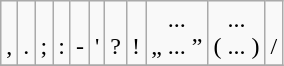<table class=wikitable>
<tr align=center>
<td> <br> ,</td>
<td> <br> .</td>
<td> <br> ;</td>
<td> <br> :</td>
<td> <br> -</td>
<td> <br> '</td>
<td> <br> ?</td>
<td> <br> !</td>
<td>... <br> „ ... ”</td>
<td>... <br> ( ... )</td>
<td> <br> /</td>
</tr>
<tr align=center>
</tr>
</table>
